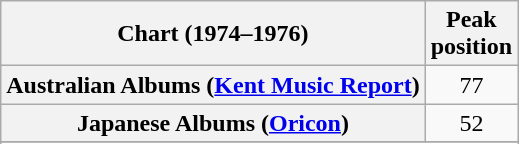<table class="wikitable sortable plainrowheaders">
<tr>
<th scope="col">Chart (1974–1976)</th>
<th scope="col">Peak<br>position</th>
</tr>
<tr>
<th scope="row">Australian Albums (<a href='#'>Kent Music Report</a>)</th>
<td align="center">77</td>
</tr>
<tr>
<th scope="row">Japanese Albums (<a href='#'>Oricon</a>)</th>
<td align="center">52</td>
</tr>
<tr>
</tr>
<tr>
</tr>
</table>
